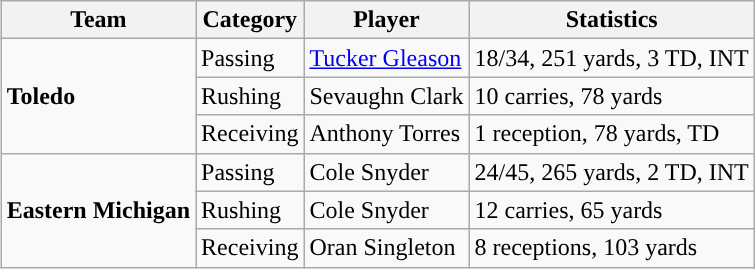<table class="wikitable" style="float: right;">
<tr>
<th>Team</th>
<th>Category</th>
<th>Player</th>
<th>Statistics</th>
</tr>
<tr>
<td rowspan=3><strong>Toledo</strong></td>
<td>Passing</td>
<td><a href='#'>Tucker Gleason</a></td>
<td>18/34, 251 yards, 3 TD, INT</td>
</tr>
<tr>
<td>Rushing</td>
<td>Sevaughn Clark</td>
<td>10 carries, 78 yards</td>
</tr>
<tr>
<td>Receiving</td>
<td>Anthony Torres</td>
<td>1 reception, 78 yards, TD</td>
</tr>
<tr>
<td rowspan=3><strong>Eastern Michigan</strong></td>
<td>Passing</td>
<td>Cole Snyder</td>
<td>24/45, 265 yards, 2 TD, INT</td>
</tr>
<tr>
<td>Rushing</td>
<td>Cole Snyder</td>
<td>12 carries, 65 yards</td>
</tr>
<tr>
<td>Receiving</td>
<td>Oran Singleton</td>
<td>8 receptions, 103 yards</td>
</tr>
</table>
